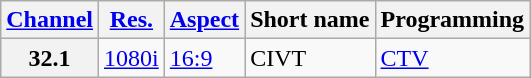<table class="wikitable">
<tr>
<th scope = "col"><a href='#'>Channel</a></th>
<th scope = "col"><a href='#'>Res.</a></th>
<th scope = "col"><a href='#'>Aspect</a></th>
<th scope = "col">Short name</th>
<th scope = "col">Programming</th>
</tr>
<tr>
<th scope = "row">32.1</th>
<td><a href='#'>1080i</a></td>
<td><a href='#'>16:9</a></td>
<td>CIVT</td>
<td><a href='#'>CTV</a></td>
</tr>
</table>
